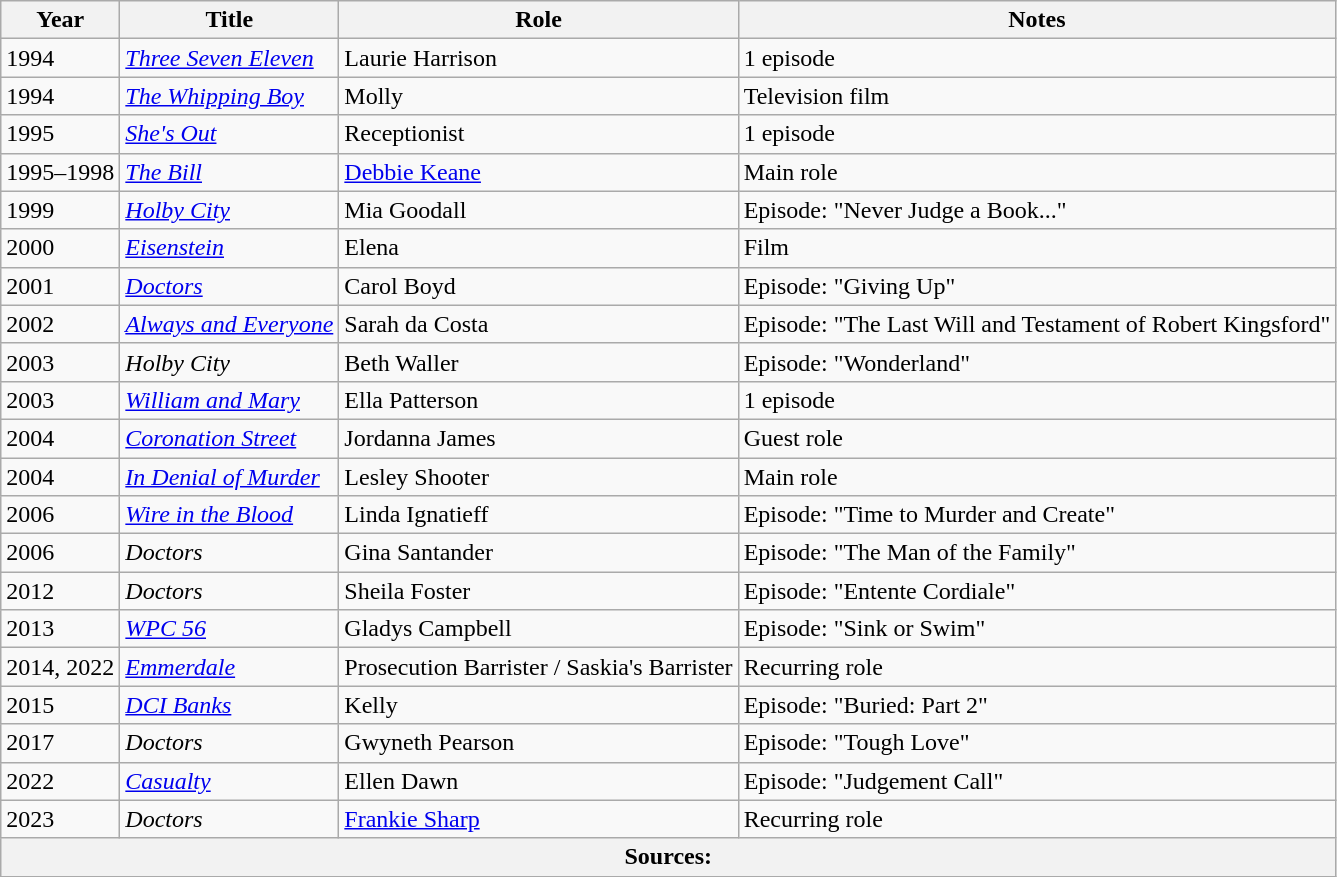<table class="wikitable">
<tr>
<th>Year</th>
<th>Title</th>
<th>Role</th>
<th>Notes</th>
</tr>
<tr>
<td>1994</td>
<td><em><a href='#'>Three Seven Eleven</a></em></td>
<td>Laurie Harrison</td>
<td>1 episode</td>
</tr>
<tr>
<td>1994</td>
<td><em><a href='#'>The Whipping Boy</a></em></td>
<td>Molly</td>
<td>Television film</td>
</tr>
<tr>
<td>1995</td>
<td><em><a href='#'>She's Out</a></em></td>
<td>Receptionist</td>
<td>1 episode</td>
</tr>
<tr>
<td>1995–1998</td>
<td><em><a href='#'>The Bill</a></em></td>
<td><a href='#'>Debbie Keane</a></td>
<td>Main role</td>
</tr>
<tr>
<td>1999</td>
<td><em><a href='#'>Holby City</a></em></td>
<td>Mia Goodall</td>
<td>Episode: "Never Judge a Book..."</td>
</tr>
<tr>
<td>2000</td>
<td><em><a href='#'>Eisenstein</a></em></td>
<td>Elena</td>
<td>Film</td>
</tr>
<tr>
<td>2001</td>
<td><em><a href='#'>Doctors</a></em></td>
<td>Carol Boyd</td>
<td>Episode: "Giving Up"</td>
</tr>
<tr>
<td>2002</td>
<td><em><a href='#'>Always and Everyone</a></em></td>
<td>Sarah da Costa</td>
<td>Episode: "The Last Will and Testament of Robert Kingsford"</td>
</tr>
<tr>
<td>2003</td>
<td><em>Holby City</em></td>
<td>Beth Waller</td>
<td>Episode: "Wonderland"</td>
</tr>
<tr>
<td>2003</td>
<td><em><a href='#'>William and Mary</a></em></td>
<td>Ella Patterson</td>
<td>1 episode</td>
</tr>
<tr>
<td>2004</td>
<td><em><a href='#'>Coronation Street</a></em></td>
<td>Jordanna James</td>
<td>Guest role</td>
</tr>
<tr>
<td>2004</td>
<td><em><a href='#'>In Denial of Murder</a></em></td>
<td>Lesley Shooter</td>
<td>Main role</td>
</tr>
<tr>
<td>2006</td>
<td><em><a href='#'>Wire in the Blood</a></em></td>
<td>Linda Ignatieff</td>
<td>Episode: "Time to Murder and Create"</td>
</tr>
<tr>
<td>2006</td>
<td><em>Doctors</em></td>
<td>Gina Santander</td>
<td>Episode: "The Man of the Family"</td>
</tr>
<tr>
<td>2012</td>
<td><em>Doctors</em></td>
<td>Sheila Foster</td>
<td>Episode: "Entente Cordiale"</td>
</tr>
<tr>
<td>2013</td>
<td><em><a href='#'>WPC 56</a></em></td>
<td>Gladys Campbell</td>
<td>Episode: "Sink or Swim"</td>
</tr>
<tr>
<td>2014, 2022</td>
<td><em><a href='#'>Emmerdale</a></em></td>
<td>Prosecution Barrister / Saskia's Barrister</td>
<td>Recurring role</td>
</tr>
<tr>
<td>2015</td>
<td><em><a href='#'>DCI Banks</a></em></td>
<td>Kelly</td>
<td>Episode: "Buried: Part 2"</td>
</tr>
<tr>
<td>2017</td>
<td><em>Doctors</em></td>
<td>Gwyneth Pearson</td>
<td>Episode: "Tough Love"</td>
</tr>
<tr>
<td>2022</td>
<td><em><a href='#'>Casualty</a></em></td>
<td>Ellen Dawn</td>
<td>Episode: "Judgement Call"</td>
</tr>
<tr>
<td>2023</td>
<td><em>Doctors</em></td>
<td><a href='#'>Frankie Sharp</a></td>
<td>Recurring role</td>
</tr>
<tr>
<th colspan="4"><strong>Sources</strong>:</th>
</tr>
</table>
